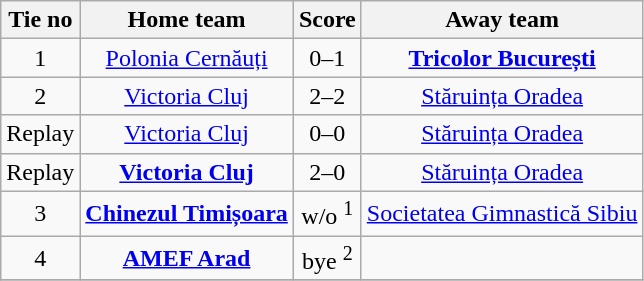<table class="wikitable" style="text-align: center">
<tr>
<th>Tie no</th>
<th>Home team</th>
<th>Score</th>
<th>Away team</th>
</tr>
<tr>
<td>1</td>
<td><a href='#'>Polonia Cernăuți</a></td>
<td>0–1</td>
<td><strong><a href='#'>Tricolor București</a></strong></td>
</tr>
<tr>
<td>2</td>
<td><a href='#'>Victoria Cluj</a></td>
<td>2–2</td>
<td><a href='#'>Stăruința Oradea</a></td>
</tr>
<tr>
<td>Replay</td>
<td><a href='#'>Victoria Cluj</a></td>
<td>0–0</td>
<td><a href='#'>Stăruința Oradea</a></td>
</tr>
<tr>
<td>Replay</td>
<td><strong><a href='#'>Victoria Cluj</a></strong></td>
<td>2–0</td>
<td><a href='#'>Stăruința Oradea</a></td>
</tr>
<tr>
<td>3</td>
<td><strong><a href='#'>Chinezul Timișoara</a></strong></td>
<td>w/o <sup>1</sup></td>
<td><a href='#'>Societatea Gimnastică Sibiu</a></td>
</tr>
<tr>
<td>4</td>
<td><strong><a href='#'>AMEF Arad</a></strong></td>
<td>bye <sup>2</sup></td>
<td></td>
</tr>
<tr>
</tr>
</table>
